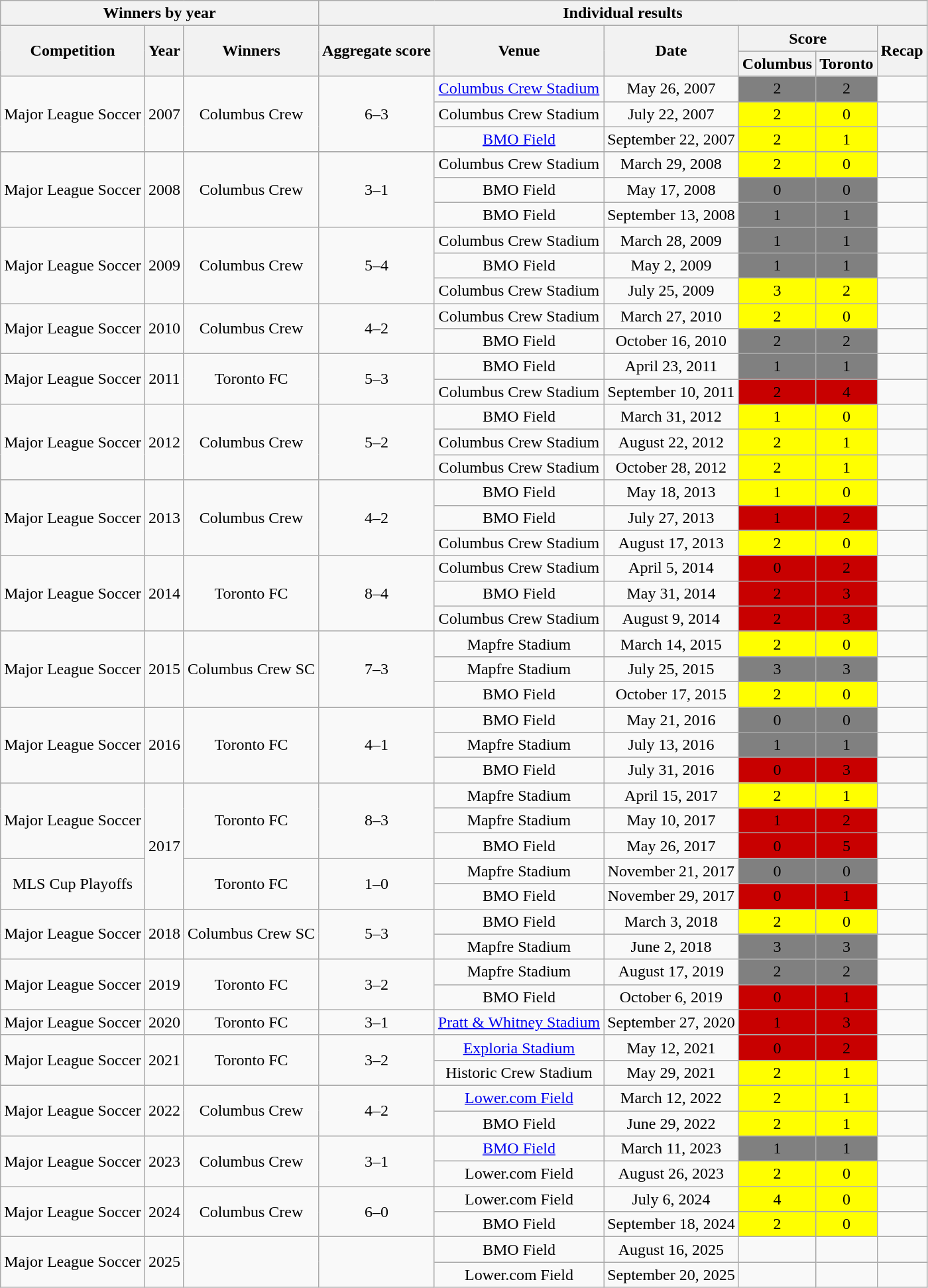<table class="wikitable" style="text-align: center;">
<tr>
<th colspan="3">Winners by year</th>
<th colspan="6">Individual results</th>
</tr>
<tr>
<th rowspan="2">Competition</th>
<th rowspan="2">Year</th>
<th rowspan="2">Winners</th>
<th rowspan="2">Aggregate score</th>
<th rowspan="2">Venue</th>
<th rowspan="2">Date</th>
<th colspan="2">Score</th>
<th rowspan="2">Recap</th>
</tr>
<tr>
<th>Columbus</th>
<th>Toronto</th>
</tr>
<tr>
<td rowspan="3">Major League Soccer</td>
<td rowspan="3">2007</td>
<td rowspan="3">Columbus Crew</td>
<td rowspan="3">6–3</td>
<td><a href='#'>Columbus Crew Stadium</a></td>
<td>May 26, 2007</td>
<td bgcolor=#808080>2</td>
<td bgcolor=#808080>2</td>
<td></td>
</tr>
<tr>
<td>Columbus Crew Stadium</td>
<td>July 22, 2007</td>
<td bgcolor=#FFFF00>2</td>
<td bgcolor=#FFFF00>0</td>
<td></td>
</tr>
<tr>
<td><a href='#'>BMO Field</a></td>
<td>September 22, 2007</td>
<td bgcolor=#FFFF00>2</td>
<td bgcolor=#FFFF00>1</td>
<td></td>
</tr>
<tr>
</tr>
<tr>
<td rowspan="3">Major League Soccer</td>
<td rowspan="3">2008</td>
<td rowspan="3">Columbus Crew</td>
<td rowspan="3">3–1</td>
<td>Columbus Crew Stadium</td>
<td>March 29, 2008</td>
<td bgcolor=#FFFF00>2</td>
<td bgcolor=#FFFF00>0</td>
<td></td>
</tr>
<tr>
<td>BMO Field</td>
<td>May 17, 2008</td>
<td bgcolor=#808080>0</td>
<td bgcolor=#808080>0</td>
<td></td>
</tr>
<tr>
<td>BMO Field</td>
<td>September 13, 2008</td>
<td bgcolor=#808080>1</td>
<td bgcolor=#808080>1</td>
<td></td>
</tr>
<tr>
<td rowspan="3">Major League Soccer</td>
<td rowspan="3">2009</td>
<td rowspan="3">Columbus Crew</td>
<td rowspan="3">5–4</td>
<td>Columbus Crew Stadium</td>
<td>March 28, 2009</td>
<td bgcolor=#808080>1</td>
<td bgcolor=#808080>1</td>
<td></td>
</tr>
<tr>
<td>BMO Field</td>
<td>May 2, 2009</td>
<td bgcolor=#808080>1</td>
<td bgcolor=#808080>1</td>
<td></td>
</tr>
<tr>
<td>Columbus Crew Stadium</td>
<td>July 25, 2009</td>
<td bgcolor=#FFFF00>3</td>
<td bgcolor=#FFFF00>2</td>
<td></td>
</tr>
<tr>
<td rowspan="2">Major League Soccer</td>
<td rowspan="2">2010</td>
<td rowspan="2">Columbus Crew</td>
<td rowspan="2">4–2</td>
<td>Columbus Crew Stadium</td>
<td>March 27, 2010</td>
<td bgcolor=#FFFF00>2</td>
<td bgcolor=#FFFF00>0</td>
<td></td>
</tr>
<tr>
<td>BMO Field</td>
<td>October 16, 2010</td>
<td bgcolor=#808080>2</td>
<td bgcolor=#808080>2</td>
<td></td>
</tr>
<tr>
<td rowspan="2">Major League Soccer</td>
<td rowspan="2">2011</td>
<td rowspan="2">Toronto FC</td>
<td rowspan="2">5–3</td>
<td>BMO Field</td>
<td>April 23, 2011</td>
<td bgcolor=#808080>1</td>
<td bgcolor=#808080>1</td>
<td></td>
</tr>
<tr>
<td>Columbus Crew Stadium</td>
<td>September 10, 2011</td>
<td bgcolor=#C80000><span>2</span></td>
<td bgcolor=#C80000><span>4</span></td>
<td></td>
</tr>
<tr>
<td rowspan="3">Major League Soccer</td>
<td rowspan="3">2012</td>
<td rowspan="3">Columbus Crew</td>
<td rowspan="3">5–2</td>
<td>BMO Field</td>
<td>March 31, 2012</td>
<td bgcolor=#FFFF00>1</td>
<td bgcolor=#FFFF00>0</td>
<td></td>
</tr>
<tr>
<td>Columbus Crew Stadium</td>
<td>August 22, 2012</td>
<td bgcolor=#FFFF00>2</td>
<td bgcolor=#FFFF00>1</td>
<td></td>
</tr>
<tr>
<td>Columbus Crew Stadium</td>
<td>October 28, 2012</td>
<td bgcolor=#FFFF00>2</td>
<td bgcolor=#FFFF00>1</td>
<td></td>
</tr>
<tr>
<td rowspan="3">Major League Soccer</td>
<td rowspan="3">2013</td>
<td rowspan="3">Columbus Crew</td>
<td rowspan="3">4–2</td>
<td>BMO Field</td>
<td>May 18, 2013</td>
<td bgcolor=#FFFF00>1</td>
<td bgcolor=#FFFF00>0</td>
<td></td>
</tr>
<tr>
<td>BMO Field</td>
<td>July 27, 2013</td>
<td bgcolor=#C80000><span>1</span></td>
<td bgcolor=#C80000><span>2</span></td>
<td></td>
</tr>
<tr>
<td>Columbus Crew Stadium</td>
<td>August 17, 2013</td>
<td bgcolor=#FFFF00>2</td>
<td bgcolor=#FFFF00>0</td>
<td></td>
</tr>
<tr>
<td rowspan="3">Major League Soccer</td>
<td rowspan="3">2014</td>
<td rowspan="3">Toronto FC</td>
<td rowspan="3">8–4</td>
<td>Columbus Crew Stadium</td>
<td>April 5, 2014</td>
<td bgcolor=#C80000><span>0</span></td>
<td bgcolor=#C80000><span>2</span></td>
<td></td>
</tr>
<tr>
<td>BMO Field</td>
<td>May 31, 2014</td>
<td bgcolor=#C80000><span>2</span></td>
<td bgcolor=#C80000><span>3</span></td>
<td></td>
</tr>
<tr>
<td>Columbus Crew Stadium</td>
<td>August 9, 2014</td>
<td bgcolor=#C80000><span>2</span></td>
<td bgcolor=#C80000><span>3</span></td>
<td></td>
</tr>
<tr>
<td rowspan="3">Major League Soccer</td>
<td rowspan="3">2015</td>
<td rowspan="3">Columbus Crew SC</td>
<td rowspan="3">7–3</td>
<td>Mapfre Stadium</td>
<td>March 14, 2015</td>
<td bgcolor=#FFFF00>2</td>
<td bgcolor=#FFFF00>0</td>
<td></td>
</tr>
<tr>
<td>Mapfre Stadium</td>
<td>July 25, 2015</td>
<td bgcolor=#808080>3</td>
<td bgcolor=#808080>3</td>
<td></td>
</tr>
<tr>
<td>BMO Field</td>
<td>October 17, 2015</td>
<td bgcolor=#FFFF00>2</td>
<td bgcolor=#FFFF00>0</td>
<td></td>
</tr>
<tr>
<td rowspan="3">Major League Soccer</td>
<td rowspan="3">2016</td>
<td rowspan="3">Toronto FC</td>
<td rowspan="3">4–1</td>
<td>BMO Field</td>
<td>May 21, 2016</td>
<td bgcolor=#808080>0</td>
<td bgcolor=#808080>0</td>
<td></td>
</tr>
<tr>
<td>Mapfre Stadium</td>
<td>July 13, 2016</td>
<td bgcolor=#808080>1</td>
<td bgcolor=#808080>1</td>
<td></td>
</tr>
<tr>
<td>BMO Field</td>
<td>July 31, 2016</td>
<td bgcolor=#C80000><span>0</span></td>
<td bgcolor=#C80000><span>3</span></td>
<td></td>
</tr>
<tr>
<td rowspan="3">Major League Soccer</td>
<td rowspan="5">2017</td>
<td rowspan="3">Toronto FC</td>
<td rowspan="3">8–3</td>
<td>Mapfre Stadium</td>
<td>April 15, 2017</td>
<td bgcolor=#FFFF00>2</td>
<td bgcolor=#FFFF00>1</td>
<td></td>
</tr>
<tr>
<td>Mapfre Stadium</td>
<td>May 10, 2017</td>
<td bgcolor=#C80000><span>1</span></td>
<td bgcolor=#C80000><span>2</span></td>
<td></td>
</tr>
<tr>
<td>BMO Field</td>
<td>May 26, 2017</td>
<td bgcolor=#C80000><span>0</span></td>
<td bgcolor=#C80000><span>5</span></td>
<td></td>
</tr>
<tr>
<td rowspan="2">MLS Cup Playoffs</td>
<td rowspan="2">Toronto FC</td>
<td rowspan="2">1–0</td>
<td>Mapfre Stadium</td>
<td>November 21, 2017</td>
<td bgcolor=#808080>0</td>
<td bgcolor=#808080>0</td>
<td></td>
</tr>
<tr>
<td>BMO Field</td>
<td>November 29, 2017</td>
<td bgcolor=#C80000><span>0</span></td>
<td bgcolor=#C80000><span>1</span></td>
<td></td>
</tr>
<tr>
<td rowspan="2">Major League Soccer</td>
<td rowspan="2">2018</td>
<td rowspan="2">Columbus Crew SC</td>
<td rowspan="2">5–3</td>
<td>BMO Field</td>
<td>March 3, 2018</td>
<td bgcolor=#FFFF00>2</td>
<td bgcolor=#FFFF00>0</td>
<td></td>
</tr>
<tr>
<td>Mapfre Stadium</td>
<td>June 2, 2018</td>
<td bgcolor=#808080>3</td>
<td bgcolor=#808080>3</td>
<td></td>
</tr>
<tr>
<td rowspan="2">Major League Soccer</td>
<td rowspan="2">2019</td>
<td rowspan="2">Toronto FC</td>
<td rowspan="2">3–2</td>
<td>Mapfre Stadium</td>
<td>August 17, 2019</td>
<td bgcolor=#808080>2</td>
<td bgcolor=#808080>2</td>
<td></td>
</tr>
<tr>
<td>BMO Field</td>
<td>October 6, 2019</td>
<td bgcolor=#C80000><span>0</span></td>
<td bgcolor=#C80000><span>1</span></td>
<td></td>
</tr>
<tr>
<td>Major League Soccer</td>
<td>2020</td>
<td>Toronto FC</td>
<td>3–1</td>
<td><a href='#'>Pratt & Whitney Stadium</a></td>
<td>September 27, 2020</td>
<td bgcolor=#C80000><span>1</span></td>
<td bgcolor=#C80000><span>3</span></td>
<td></td>
</tr>
<tr>
<td rowspan="2">Major League Soccer</td>
<td rowspan="2">2021</td>
<td rowspan="2">Toronto FC</td>
<td rowspan="2">3–2</td>
<td><a href='#'>Exploria Stadium</a></td>
<td>May 12, 2021</td>
<td bgcolor=#C80000><span>0</span></td>
<td bgcolor=#C80000><span>2</span></td>
<td></td>
</tr>
<tr>
<td>Historic Crew Stadium</td>
<td>May 29, 2021</td>
<td bgcolor=#FFFF00>2</td>
<td bgcolor=#FFFF00>1</td>
<td></td>
</tr>
<tr>
<td rowspan="2">Major League Soccer</td>
<td rowspan="2">2022</td>
<td rowspan="2">Columbus Crew</td>
<td rowspan="2">4–2</td>
<td><a href='#'>Lower.com Field</a></td>
<td>March 12, 2022</td>
<td bgcolor=#FFFF00>2</td>
<td bgcolor=#FFFF00>1</td>
<td></td>
</tr>
<tr>
<td>BMO Field</td>
<td>June 29, 2022</td>
<td bgcolor=#FFFF00>2</td>
<td bgcolor=#FFFF00>1</td>
<td></td>
</tr>
<tr>
<td rowspan="2">Major League Soccer</td>
<td rowspan="2">2023</td>
<td rowspan="2">Columbus Crew</td>
<td rowspan="2">3–1</td>
<td><a href='#'>BMO Field</a></td>
<td>March 11, 2023</td>
<td bgcolor=#808080>1</td>
<td bgcolor=#808080>1</td>
<td></td>
</tr>
<tr>
<td>Lower.com Field</td>
<td>August 26, 2023</td>
<td bgcolor=#FFFF00>2</td>
<td bgcolor=#FFFF00>0</td>
<td></td>
</tr>
<tr>
<td rowspan="2">Major League Soccer</td>
<td rowspan="2">2024</td>
<td rowspan="2">Columbus Crew</td>
<td rowspan="2">6–0</td>
<td>Lower.com Field</td>
<td>July 6, 2024</td>
<td bgcolor=#FFFF00>4</td>
<td bgcolor=#FFFF00>0</td>
<td></td>
</tr>
<tr>
<td>BMO Field</td>
<td>September 18, 2024</td>
<td bgcolor=#FFFF00>2</td>
<td bgcolor=#FFFF00>0</td>
<td></td>
</tr>
<tr>
<td rowspan="2">Major League Soccer</td>
<td rowspan="2">2025</td>
<td rowspan="2"></td>
<td rowspan="2"></td>
<td>BMO Field</td>
<td>August 16, 2025</td>
<td bgcolor=></td>
<td bgcolor=></td>
<td></td>
</tr>
<tr>
<td>Lower.com Field</td>
<td>September 20, 2025</td>
<td bgcolor=></td>
<td bgcolor=></td>
<td></td>
</tr>
</table>
